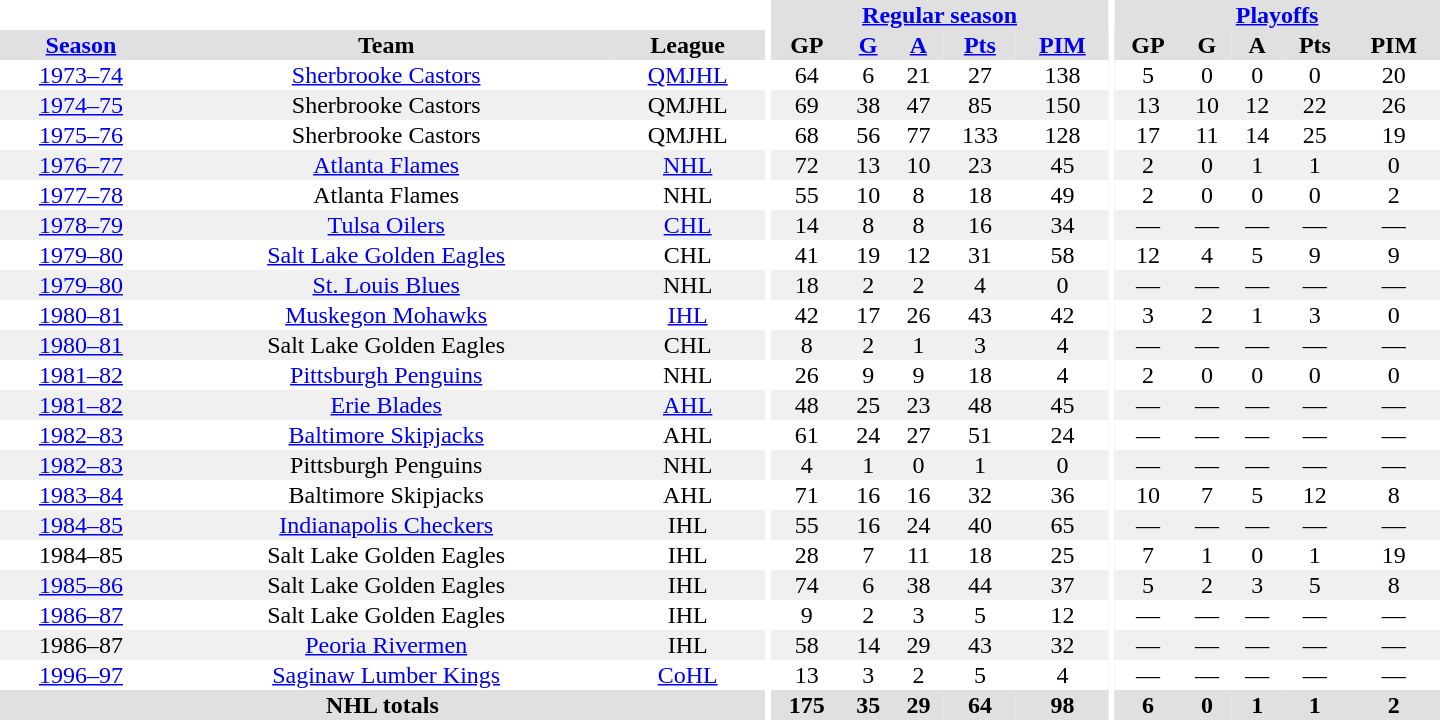<table border="0" cellpadding="1" cellspacing="0" style="text-align:center; width:60em">
<tr bgcolor="#e0e0e0">
<th colspan="3" bgcolor="#ffffff"></th>
<th rowspan="100" bgcolor="#ffffff"></th>
<th colspan="5"><a href='#'>Regular season</a></th>
<th rowspan="100" bgcolor="#ffffff"></th>
<th colspan="5"><a href='#'>Playoffs</a></th>
</tr>
<tr bgcolor="#e0e0e0">
<th><a href='#'>Season</a></th>
<th>Team</th>
<th>League</th>
<th>GP</th>
<th><a href='#'>G</a></th>
<th><a href='#'>A</a></th>
<th><a href='#'>Pts</a></th>
<th><a href='#'>PIM</a></th>
<th>GP</th>
<th>G</th>
<th>A</th>
<th>Pts</th>
<th>PIM</th>
</tr>
<tr>
<td><a href='#'>1973–74</a></td>
<td><a href='#'>Sherbrooke Castors</a></td>
<td><a href='#'>QMJHL</a></td>
<td>64</td>
<td>6</td>
<td>21</td>
<td>27</td>
<td>138</td>
<td>5</td>
<td>0</td>
<td>0</td>
<td>0</td>
<td>20</td>
</tr>
<tr bgcolor="#f0f0f0">
<td><a href='#'>1974–75</a></td>
<td>Sherbrooke Castors</td>
<td>QMJHL</td>
<td>69</td>
<td>38</td>
<td>47</td>
<td>85</td>
<td>150</td>
<td>13</td>
<td>10</td>
<td>12</td>
<td>22</td>
<td>26</td>
</tr>
<tr>
<td><a href='#'>1975–76</a></td>
<td>Sherbrooke Castors</td>
<td>QMJHL</td>
<td>68</td>
<td>56</td>
<td>77</td>
<td>133</td>
<td>128</td>
<td>17</td>
<td>11</td>
<td>14</td>
<td>25</td>
<td>19</td>
</tr>
<tr bgcolor="#f0f0f0">
<td><a href='#'>1976–77</a></td>
<td><a href='#'>Atlanta Flames</a></td>
<td><a href='#'>NHL</a></td>
<td>72</td>
<td>13</td>
<td>10</td>
<td>23</td>
<td>45</td>
<td>2</td>
<td>0</td>
<td>1</td>
<td>1</td>
<td>0</td>
</tr>
<tr>
<td><a href='#'>1977–78</a></td>
<td>Atlanta Flames</td>
<td>NHL</td>
<td>55</td>
<td>10</td>
<td>8</td>
<td>18</td>
<td>49</td>
<td>2</td>
<td>0</td>
<td>0</td>
<td>0</td>
<td>2</td>
</tr>
<tr bgcolor="#f0f0f0">
<td><a href='#'>1978–79</a></td>
<td><a href='#'>Tulsa Oilers</a></td>
<td><a href='#'>CHL</a></td>
<td>14</td>
<td>8</td>
<td>8</td>
<td>16</td>
<td>34</td>
<td>—</td>
<td>—</td>
<td>—</td>
<td>—</td>
<td>—</td>
</tr>
<tr>
<td><a href='#'>1979–80</a></td>
<td><a href='#'>Salt Lake Golden Eagles</a></td>
<td>CHL</td>
<td>41</td>
<td>19</td>
<td>12</td>
<td>31</td>
<td>58</td>
<td>12</td>
<td>4</td>
<td>5</td>
<td>9</td>
<td>9</td>
</tr>
<tr bgcolor="#f0f0f0">
<td><a href='#'>1979–80</a></td>
<td><a href='#'>St. Louis Blues</a></td>
<td>NHL</td>
<td>18</td>
<td>2</td>
<td>2</td>
<td>4</td>
<td>0</td>
<td>—</td>
<td>—</td>
<td>—</td>
<td>—</td>
<td>—</td>
</tr>
<tr>
<td><a href='#'>1980–81</a></td>
<td><a href='#'>Muskegon Mohawks</a></td>
<td><a href='#'>IHL</a></td>
<td>42</td>
<td>17</td>
<td>26</td>
<td>43</td>
<td>42</td>
<td>3</td>
<td>2</td>
<td>1</td>
<td>3</td>
<td>0</td>
</tr>
<tr bgcolor="#f0f0f0">
<td><a href='#'>1980–81</a></td>
<td>Salt Lake Golden Eagles</td>
<td>CHL</td>
<td>8</td>
<td>2</td>
<td>1</td>
<td>3</td>
<td>4</td>
<td>—</td>
<td>—</td>
<td>—</td>
<td>—</td>
<td>—</td>
</tr>
<tr>
<td><a href='#'>1981–82</a></td>
<td><a href='#'>Pittsburgh Penguins</a></td>
<td>NHL</td>
<td>26</td>
<td>9</td>
<td>9</td>
<td>18</td>
<td>4</td>
<td>2</td>
<td>0</td>
<td>0</td>
<td>0</td>
<td>0</td>
</tr>
<tr bgcolor="#f0f0f0">
<td><a href='#'>1981–82</a></td>
<td><a href='#'>Erie Blades</a></td>
<td><a href='#'>AHL</a></td>
<td>48</td>
<td>25</td>
<td>23</td>
<td>48</td>
<td>45</td>
<td>—</td>
<td>—</td>
<td>—</td>
<td>—</td>
<td>—</td>
</tr>
<tr>
<td><a href='#'>1982–83</a></td>
<td><a href='#'>Baltimore Skipjacks</a></td>
<td>AHL</td>
<td>61</td>
<td>24</td>
<td>27</td>
<td>51</td>
<td>24</td>
<td>—</td>
<td>—</td>
<td>—</td>
<td>—</td>
<td>—</td>
</tr>
<tr bgcolor="#f0f0f0">
<td><a href='#'>1982–83</a></td>
<td>Pittsburgh Penguins</td>
<td>NHL</td>
<td>4</td>
<td>1</td>
<td>0</td>
<td>1</td>
<td>0</td>
<td>—</td>
<td>—</td>
<td>—</td>
<td>—</td>
<td>—</td>
</tr>
<tr>
<td><a href='#'>1983–84</a></td>
<td>Baltimore Skipjacks</td>
<td>AHL</td>
<td>71</td>
<td>16</td>
<td>16</td>
<td>32</td>
<td>36</td>
<td>10</td>
<td>7</td>
<td>5</td>
<td>12</td>
<td>8</td>
</tr>
<tr bgcolor="#f0f0f0">
<td><a href='#'>1984–85</a></td>
<td><a href='#'>Indianapolis Checkers</a></td>
<td>IHL</td>
<td>55</td>
<td>16</td>
<td>24</td>
<td>40</td>
<td>65</td>
<td>—</td>
<td>—</td>
<td>—</td>
<td>—</td>
<td>—</td>
</tr>
<tr>
<td>1984–85</td>
<td>Salt Lake Golden Eagles</td>
<td>IHL</td>
<td>28</td>
<td>7</td>
<td>11</td>
<td>18</td>
<td>25</td>
<td>7</td>
<td>1</td>
<td>0</td>
<td>1</td>
<td>19</td>
</tr>
<tr bgcolor="#f0f0f0">
<td><a href='#'>1985–86</a></td>
<td>Salt Lake Golden Eagles</td>
<td>IHL</td>
<td>74</td>
<td>6</td>
<td>38</td>
<td>44</td>
<td>37</td>
<td>5</td>
<td>2</td>
<td>3</td>
<td>5</td>
<td>8</td>
</tr>
<tr>
<td><a href='#'>1986–87</a></td>
<td>Salt Lake Golden Eagles</td>
<td>IHL</td>
<td>9</td>
<td>2</td>
<td>3</td>
<td>5</td>
<td>12</td>
<td>—</td>
<td>—</td>
<td>—</td>
<td>—</td>
<td>—</td>
</tr>
<tr bgcolor="#f0f0f0">
<td>1986–87</td>
<td><a href='#'>Peoria Rivermen</a></td>
<td>IHL</td>
<td>58</td>
<td>14</td>
<td>29</td>
<td>43</td>
<td>32</td>
<td>—</td>
<td>—</td>
<td>—</td>
<td>—</td>
<td>—</td>
</tr>
<tr>
<td><a href='#'>1996–97</a></td>
<td><a href='#'>Saginaw Lumber Kings</a></td>
<td><a href='#'>CoHL</a></td>
<td>13</td>
<td>3</td>
<td>2</td>
<td>5</td>
<td>4</td>
<td>—</td>
<td>—</td>
<td>—</td>
<td>—</td>
<td>—</td>
</tr>
<tr bgcolor="#e0e0e0">
<th colspan="3">NHL totals</th>
<th>175</th>
<th>35</th>
<th>29</th>
<th>64</th>
<th>98</th>
<th>6</th>
<th>0</th>
<th>1</th>
<th>1</th>
<th>2</th>
</tr>
</table>
